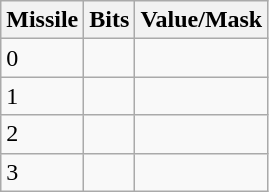<table class="wikitable">
<tr>
<th>Missile</th>
<th>Bits</th>
<th>Value/Mask</th>
</tr>
<tr>
<td>0</td>
<td></td>
<td></td>
</tr>
<tr>
<td>1</td>
<td></td>
<td></td>
</tr>
<tr>
<td>2</td>
<td></td>
<td></td>
</tr>
<tr>
<td>3</td>
<td></td>
<td></td>
</tr>
</table>
